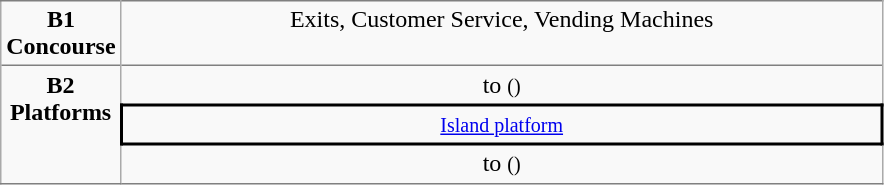<table class="wikitable" border="0" cellspacing="0" cellpadding="3">
<tr>
<td style="border-bottom:solid 0px gray; border-top:solid 1px gray; text-align:center;" valign=top><strong>B1<br>Concourse</strong></td>
<td style="border-bottom:solid 0px gray; border-top:solid 1px gray; text-align:center;" valign=top width=500>Exits, Customer Service, Vending Machines</td>
</tr>
<tr>
<td style="border-bottom:solid 1px gray; border-top:solid 1px gray; text-align:center;" rowspan="6" valign=top><strong>B2<br>Platforms</strong></td>
<td style="border-bottom:solid 0px gray; border-top:solid 1px gray; text-align:center;">  to  <small>()</small></td>
</tr>
<tr>
<td style="border-right:solid 2px black; border-left:solid 2px black; border-top:solid 2px black; border-bottom:solid 2px black; text-align:center;" colspan=2><small><a href='#'>Island platform</a></small></td>
</tr>
<tr>
<td style="border-bottom:solid 1px gray; text-align:center;"> to  <small>()</small> </td>
</tr>
</table>
